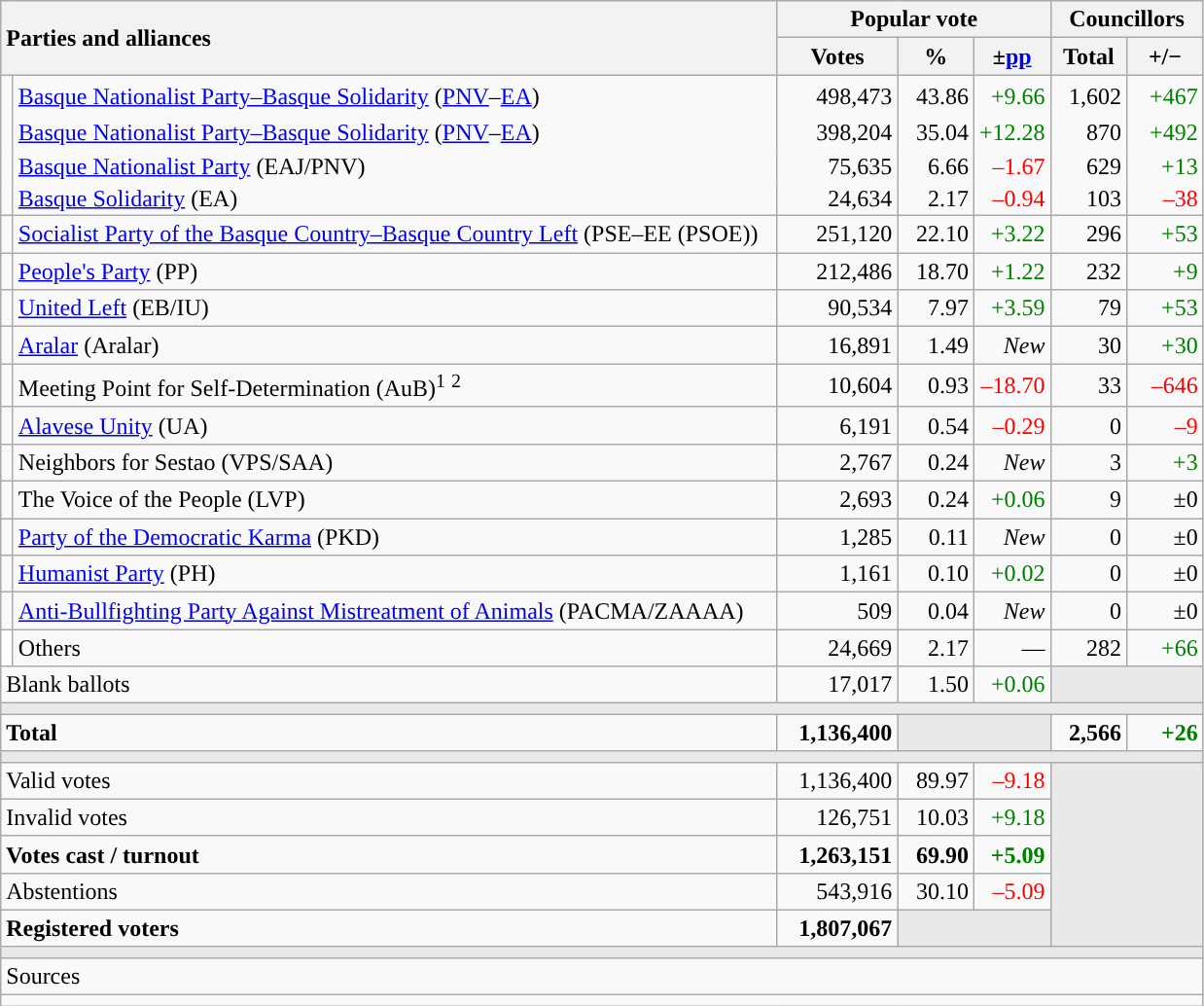<table class="wikitable" style="text-align:right;">
<tr>
<th style="text-align:left;" rowspan="2" colspan="2" width="525">Parties and alliances</th>
<th colspan="3">Popular vote</th>
<th colspan="2">Councillors</th>
</tr>
<tr>
<th width="75">Votes</th>
<th width="45">%</th>
<th width="45">±<a href='#'>pp</a></th>
<th width="45">Total</th>
<th width="45">+/−</th>
</tr>
<tr style="line-height:22px;">
<td width="1" rowspan="4"></td>
<td align="left"><a href='#'>Basque Nationalist Party–Basque Solidarity</a> (<a href='#'>PNV</a>–<a href='#'>EA</a>)</td>
<td>498,473</td>
<td>43.86</td>
<td style="color:green;">+9.66</td>
<td>1,602</td>
<td style="color:green;">+467</td>
</tr>
<tr style="border-bottom-style:hidden; border-top-style:hidden; line-height:16px;">
<td align="left"><span><a href='#'>Basque Nationalist Party–Basque Solidarity</a> (<a href='#'>PNV</a>–<a href='#'>EA</a>)</span></td>
<td>398,204</td>
<td>35.04</td>
<td style="color:green;">+12.28</td>
<td>870</td>
<td style="color:green;">+492</td>
</tr>
<tr style="border-bottom-style:hidden; line-height:16px;">
<td align="left"><span><a href='#'>Basque Nationalist Party</a> (EAJ/PNV)</span></td>
<td>75,635</td>
<td>6.66</td>
<td style="color:red;">–1.67</td>
<td>629</td>
<td style="color:green;">+13</td>
</tr>
<tr style="line-height:16px;">
<td align="left"><span><a href='#'>Basque Solidarity</a> (EA)</span></td>
<td>24,634</td>
<td>2.17</td>
<td style="color:red;">–0.94</td>
<td>103</td>
<td style="color:red;">–38</td>
</tr>
<tr>
<td style="color:inherit;background:"></td>
<td align="left"><a href='#'>Socialist Party of the Basque Country–Basque Country Left</a> (PSE–EE (PSOE))</td>
<td>251,120</td>
<td>22.10</td>
<td style="color:green;">+3.22</td>
<td>296</td>
<td style="color:green;">+53</td>
</tr>
<tr>
<td style="color:inherit;background:"></td>
<td align="left"><a href='#'>People's Party</a> (PP)</td>
<td>212,486</td>
<td>18.70</td>
<td style="color:green;">+1.22</td>
<td>232</td>
<td style="color:green;">+9</td>
</tr>
<tr>
<td style="color:inherit;background:"></td>
<td align="left"><a href='#'>United Left</a> (EB/IU)</td>
<td>90,534</td>
<td>7.97</td>
<td style="color:green;">+3.59</td>
<td>79</td>
<td style="color:green;">+53</td>
</tr>
<tr>
<td style="color:inherit;background:"></td>
<td align="left"><a href='#'>Aralar</a> (Aralar)</td>
<td>16,891</td>
<td>1.49</td>
<td><em>New</em></td>
<td>30</td>
<td style="color:green;">+30</td>
</tr>
<tr>
<td style="color:inherit;background:"></td>
<td align="left">Meeting Point for Self-Determination (AuB)<sup>1</sup> <sup>2</sup></td>
<td>10,604</td>
<td>0.93</td>
<td style="color:red;">–18.70</td>
<td>33</td>
<td style="color:red;">–646</td>
</tr>
<tr>
<td style="color:inherit;background:"></td>
<td align="left"><a href='#'>Alavese Unity</a> (UA)</td>
<td>6,191</td>
<td>0.54</td>
<td style="color:red;">–0.29</td>
<td>0</td>
<td style="color:red;">–9</td>
</tr>
<tr>
<td style="color:inherit;background:"></td>
<td align="left">Neighbors for Sestao (VPS/SAA)</td>
<td>2,767</td>
<td>0.24</td>
<td><em>New</em></td>
<td>3</td>
<td style="color:green;">+3</td>
</tr>
<tr>
<td style="color:inherit;background:"></td>
<td align="left">The Voice of the People (LVP)</td>
<td>2,693</td>
<td>0.24</td>
<td style="color:green;">+0.06</td>
<td>9</td>
<td>±0</td>
</tr>
<tr>
<td style="color:inherit;background:"></td>
<td align="left"><a href='#'>Party of the Democratic Karma</a> (PKD)</td>
<td>1,285</td>
<td>0.11</td>
<td><em>New</em></td>
<td>0</td>
<td>±0</td>
</tr>
<tr>
<td style="color:inherit;background:"></td>
<td align="left"><a href='#'>Humanist Party</a> (PH)</td>
<td>1,161</td>
<td>0.10</td>
<td style="color:green;">+0.02</td>
<td>0</td>
<td>±0</td>
</tr>
<tr>
<td style="color:inherit;background:"></td>
<td align="left"><a href='#'>Anti-Bullfighting Party Against Mistreatment of Animals</a> (PACMA/ZAAAA)</td>
<td>509</td>
<td>0.04</td>
<td><em>New</em></td>
<td>0</td>
<td>±0</td>
</tr>
<tr>
<td bgcolor="white"></td>
<td align="left">Others</td>
<td>24,669</td>
<td>2.17</td>
<td>—</td>
<td>282</td>
<td style="color:green;">+66</td>
</tr>
<tr>
<td align="left" colspan="2">Blank ballots</td>
<td>17,017</td>
<td>1.50</td>
<td style="color:green;">+0.06</td>
<td style="color:inherit;background:#E9E9E9" colspan="2"></td>
</tr>
<tr>
<td colspan="7" style="color:inherit;background:#E9E9E9"></td>
</tr>
<tr style="font-weight:bold;">
<td align="left" colspan="2">Total</td>
<td>1,136,400</td>
<td bgcolor="#E9E9E9" colspan="2"></td>
<td>2,566</td>
<td style="color:green;">+26</td>
</tr>
<tr>
<td colspan="7" style="color:inherit;background:#E9E9E9"></td>
</tr>
<tr>
<td align="left" colspan="2">Valid votes</td>
<td>1,136,400</td>
<td>89.97</td>
<td style="color:red;">–9.18</td>
<td bgcolor="#E9E9E9" colspan="2" rowspan="5"></td>
</tr>
<tr>
<td align="left" colspan="2">Invalid votes</td>
<td>126,751</td>
<td>10.03</td>
<td style="color:green;">+9.18</td>
</tr>
<tr style="font-weight:bold;">
<td align="left" colspan="2">Votes cast / turnout</td>
<td>1,263,151</td>
<td>69.90</td>
<td style="color:green;">+5.09</td>
</tr>
<tr>
<td align="left" colspan="2">Abstentions</td>
<td>543,916</td>
<td>30.10</td>
<td style="color:red;">–5.09</td>
</tr>
<tr style="font-weight:bold;">
<td align="left" colspan="2">Registered voters</td>
<td>1,807,067</td>
<td bgcolor="#E9E9E9" colspan="2"></td>
</tr>
<tr>
<td colspan="7" style="color:inherit;background:#E9E9E9"></td>
</tr>
<tr>
<td align="left" colspan="7">Sources</td>
</tr>
<tr>
<td colspan="7" style="text-align:left; max-width:790px;"></td>
</tr>
</table>
